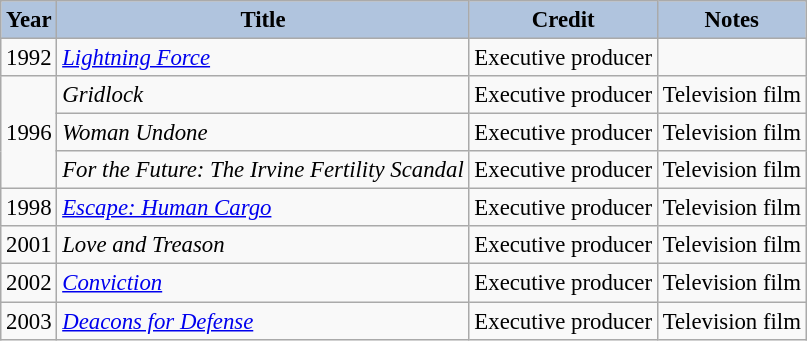<table class="wikitable" style="font-size:95%;">
<tr>
<th style="background:#B0C4DE;">Year</th>
<th style="background:#B0C4DE;">Title</th>
<th style="background:#B0C4DE;">Credit</th>
<th style="background:#B0C4DE;">Notes</th>
</tr>
<tr>
<td>1992</td>
<td><em><a href='#'>Lightning Force</a></em></td>
<td>Executive producer</td>
<td></td>
</tr>
<tr>
<td rowspan=3>1996</td>
<td><em>Gridlock</em></td>
<td>Executive producer</td>
<td>Television film</td>
</tr>
<tr>
<td><em>Woman Undone</em></td>
<td>Executive producer</td>
<td>Television film</td>
</tr>
<tr>
<td><em>For the Future: The Irvine Fertility Scandal</em></td>
<td>Executive producer</td>
<td>Television film</td>
</tr>
<tr>
<td>1998</td>
<td><em><a href='#'>Escape: Human Cargo</a></em></td>
<td>Executive producer</td>
<td>Television film</td>
</tr>
<tr>
<td>2001</td>
<td><em>Love and Treason</em></td>
<td>Executive producer</td>
<td>Television film</td>
</tr>
<tr>
<td>2002</td>
<td><em><a href='#'>Conviction</a></em></td>
<td>Executive producer</td>
<td>Television film</td>
</tr>
<tr>
<td>2003</td>
<td><em><a href='#'>Deacons for Defense</a></em></td>
<td>Executive producer</td>
<td>Television film</td>
</tr>
</table>
